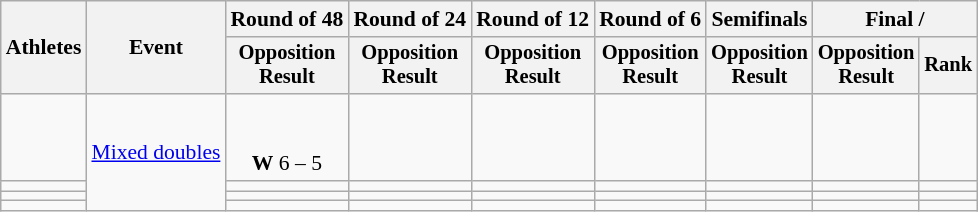<table class="wikitable" style="font-size:90%; text-align:center;">
<tr>
<th rowspan=2>Athletes</th>
<th rowspan=2>Event</th>
<th>Round of 48</th>
<th>Round of 24</th>
<th>Round of 12</th>
<th>Round of 6</th>
<th>Semifinals</th>
<th colspan=2>Final / </th>
</tr>
<tr style="font-size:95%">
<th>Opposition<br>Result</th>
<th>Opposition<br>Result</th>
<th>Opposition<br>Result</th>
<th>Opposition<br>Result</th>
<th>Opposition<br>Result</th>
<th>Opposition<br>Result</th>
<th>Rank</th>
</tr>
<tr>
<td align=left><br></td>
<td align=left rowspan=4><a href='#'>Mixed doubles</a></td>
<td><br><br><strong>W</strong> 6 – 5</td>
<td></td>
<td></td>
<td></td>
<td></td>
<td></td>
<td></td>
</tr>
<tr>
<td align=left></td>
<td></td>
<td></td>
<td></td>
<td></td>
<td></td>
<td></td>
<td></td>
</tr>
<tr>
<td align=left></td>
<td></td>
<td></td>
<td></td>
<td></td>
<td></td>
<td></td>
<td></td>
</tr>
<tr>
<td align=left></td>
<td></td>
<td></td>
<td></td>
<td></td>
<td></td>
<td></td>
<td></td>
</tr>
</table>
